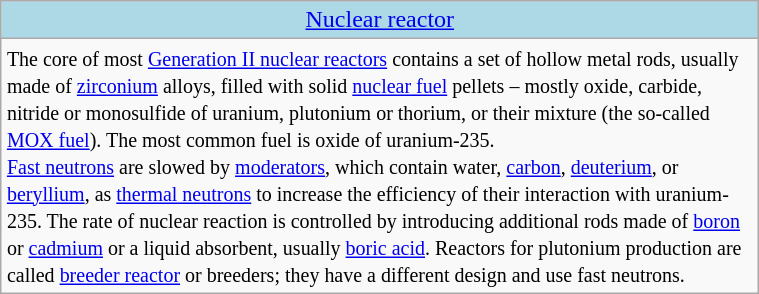<table class="wikitable"  style="float:right; width:40%;">
<tr style="background:lightblue; text-align:center;">
<td><a href='#'>Nuclear reactor</a></td>
</tr>
<tr>
<td><small> The core of most <a href='#'>Generation II nuclear reactors</a> contains a set of hollow metal rods, usually made of <a href='#'>zirconium</a> alloys, filled with solid <a href='#'>nuclear fuel</a> pellets – mostly oxide, carbide, nitride or monosulfide of uranium, plutonium or thorium, or their mixture (the so-called <a href='#'>MOX fuel</a>). The most common fuel is oxide of uranium-235.</small><br>
<small><a href='#'>Fast neutrons</a> are slowed by <a href='#'>moderators</a>, which contain water, <a href='#'>carbon</a>, <a href='#'>deuterium</a>, or <a href='#'>beryllium</a>, as <a href='#'>thermal neutrons</a> to increase the efficiency of their interaction with uranium-235. The rate of nuclear reaction is controlled by introducing additional rods made of <a href='#'>boron</a> or <a href='#'>cadmium</a> or a liquid absorbent, usually <a href='#'>boric acid</a>. Reactors for plutonium production are called <a href='#'>breeder reactor</a> or breeders; they have a different design and use fast neutrons.</small></td>
</tr>
</table>
